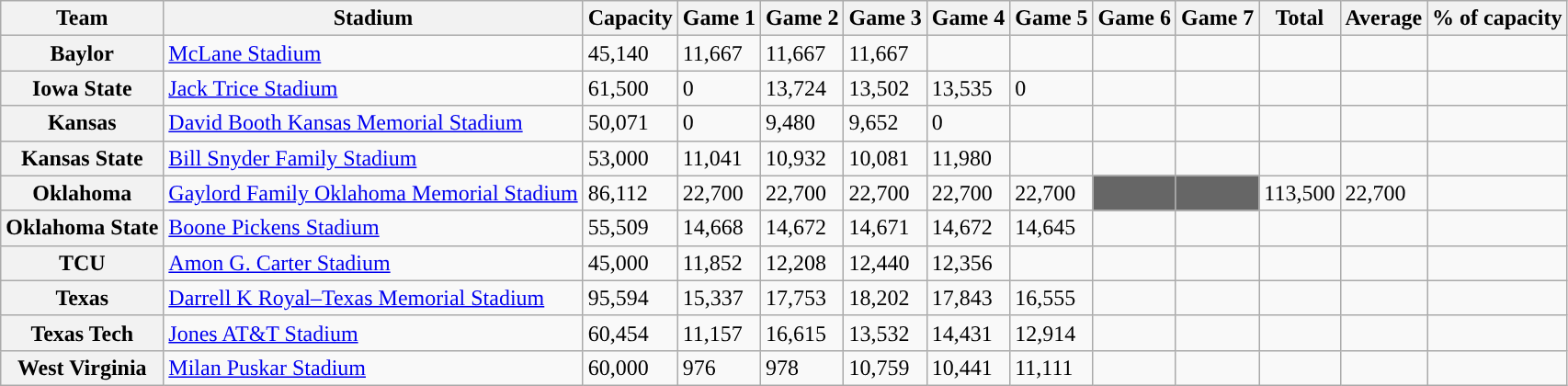<table class="wikitable sortable">
<tr>
<th>Team</th>
<th>Stadium</th>
<th>Capacity</th>
<th>Game 1</th>
<th>Game 2</th>
<th>Game 3</th>
<th>Game 4</th>
<th>Game 5</th>
<th>Game 6</th>
<th>Game 7</th>
<th>Total</th>
<th>Average</th>
<th>% of capacity</th>
</tr>
<tr>
<th>Baylor</th>
<td><a href='#'>McLane Stadium</a></td>
<td>45,140</td>
<td>11,667</td>
<td>11,667</td>
<td>11,667</td>
<td></td>
<td></td>
<td></td>
<td></td>
<td></td>
<td></td>
<td></td>
</tr>
<tr>
<th>Iowa State</th>
<td><a href='#'>Jack Trice Stadium</a></td>
<td>61,500</td>
<td>0</td>
<td>13,724</td>
<td>13,502</td>
<td>13,535</td>
<td>0</td>
<td></td>
<td></td>
<td></td>
<td></td>
<td></td>
</tr>
<tr>
<th>Kansas</th>
<td><a href='#'>David Booth Kansas Memorial Stadium</a></td>
<td>50,071</td>
<td>0</td>
<td>9,480</td>
<td>9,652</td>
<td>0</td>
<td></td>
<td></td>
<td></td>
<td></td>
<td></td>
<td></td>
</tr>
<tr>
<th>Kansas State</th>
<td><a href='#'>Bill Snyder Family Stadium</a></td>
<td>53,000</td>
<td>11,041</td>
<td>10,932</td>
<td>10,081</td>
<td>11,980</td>
<td></td>
<td></td>
<td></td>
<td></td>
<td></td>
<td></td>
</tr>
<tr>
<th>Oklahoma</th>
<td><a href='#'>Gaylord Family Oklahoma Memorial Stadium</a></td>
<td>86,112</td>
<td>22,700</td>
<td>22,700</td>
<td>22,700</td>
<td>22,700</td>
<td>22,700</td>
<td style="background:#666666;"></td>
<td style="background:#666666;"></td>
<td>113,500</td>
<td>22,700</td>
<td></td>
</tr>
<tr>
<th>Oklahoma State</th>
<td><a href='#'>Boone Pickens Stadium</a></td>
<td>55,509</td>
<td>14,668</td>
<td>14,672</td>
<td>14,671</td>
<td>14,672</td>
<td>14,645</td>
<td></td>
<td></td>
<td></td>
<td></td>
<td></td>
</tr>
<tr>
<th>TCU</th>
<td><a href='#'>Amon G. Carter Stadium</a></td>
<td>45,000</td>
<td>11,852</td>
<td>12,208</td>
<td>12,440</td>
<td>12,356</td>
<td></td>
<td></td>
<td></td>
<td></td>
<td></td>
<td></td>
</tr>
<tr>
<th>Texas</th>
<td><a href='#'>Darrell K Royal–Texas Memorial Stadium</a></td>
<td>95,594</td>
<td>15,337</td>
<td>17,753</td>
<td>18,202</td>
<td>17,843</td>
<td>16,555</td>
<td></td>
<td></td>
<td></td>
<td></td>
<td></td>
</tr>
<tr>
<th>Texas Tech</th>
<td><a href='#'>Jones AT&T Stadium</a></td>
<td>60,454</td>
<td>11,157</td>
<td>16,615</td>
<td>13,532</td>
<td>14,431</td>
<td>12,914</td>
<td></td>
<td></td>
<td></td>
<td></td>
<td></td>
</tr>
<tr>
<th>West Virginia</th>
<td><a href='#'>Milan Puskar Stadium</a></td>
<td>60,000</td>
<td>976</td>
<td>978</td>
<td>10,759</td>
<td>10,441</td>
<td>11,111</td>
<td></td>
<td></td>
<td></td>
<td></td>
<td></td>
</tr>
</table>
